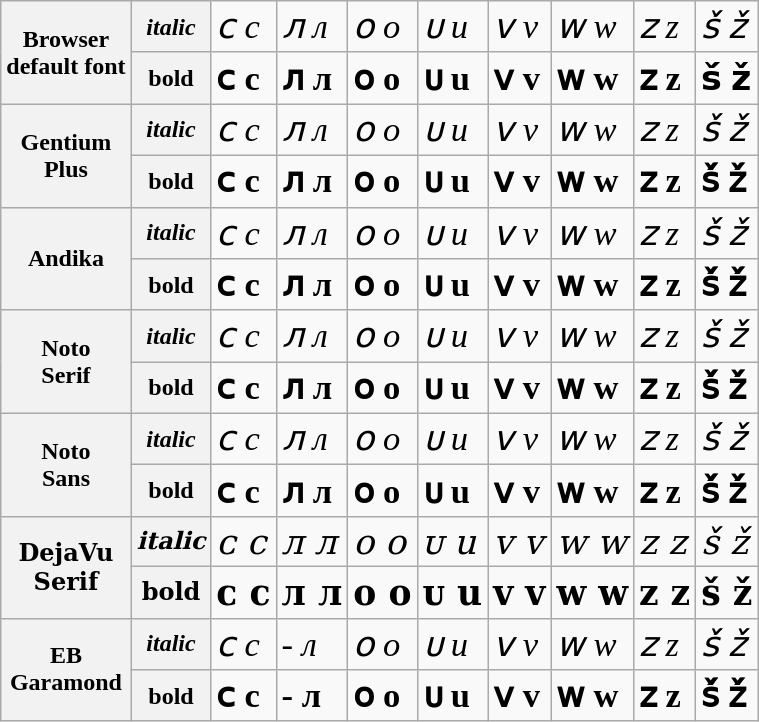<table class=wikitable>
<tr>
<th rowspan=2>Browser <br>default font</th>
<th><em>italic</em></th>
<td><big><big><em>ᴄ c</em></big></big></td>
<td><big><big><em>ᴫ л</em></big></big></td>
<td><big><big><em>ᴏ o</em></big></big></td>
<td><big><big><em>ᴜ u</em></big></big></td>
<td><big><big><em>ᴠ v</em></big></big></td>
<td><big><big><em>ᴡ w</em></big></big></td>
<td><big><big><em>ᴢ z</em></big></big></td>
<td><big><big><em>š́ ž́</em></big></big></td>
</tr>
<tr>
<th>bold</th>
<td><big><big><strong>ᴄ c</strong></big></big></td>
<td><big><big><strong>ᴫ л</strong></big></big></td>
<td><big><big><strong>ᴏ o</strong></big></big></td>
<td><big><big><strong>ᴜ u</strong></big></big></td>
<td><big><big><strong>ᴠ v</strong></big></big></td>
<td><big><big><strong>ᴡ w</strong></big></big></td>
<td><big><big><strong>ᴢ z</strong></big></big></td>
<td><big><big><strong>š́ ž́</strong></big></big></td>
</tr>
<tr style="font-family: Gentium Plus">
<th rowspan=2>Gentium <br>Plus</th>
<th><em>italic</em></th>
<td><big><big><em>ᴄ c</em></big></big></td>
<td><big><big><em>ᴫ л</em></big></big></td>
<td><big><big><em>ᴏ o</em></big></big></td>
<td><big><big><em>ᴜ u</em></big></big></td>
<td><big><big><em>ᴠ v</em></big></big></td>
<td><big><big><em>ᴡ w</em></big></big></td>
<td><big><big><em>ᴢ z</em></big></big></td>
<td><big><big><em>š́ ž́</em></big></big></td>
</tr>
<tr style="font-family: Gentium Plus">
<th>bold</th>
<td><big><big><strong>ᴄ c</strong></big></big></td>
<td><big><big><strong>ᴫ л</strong></big></big></td>
<td><big><big><strong>ᴏ o</strong></big></big></td>
<td><big><big><strong>ᴜ u</strong></big></big></td>
<td><big><big><strong>ᴠ v</strong></big></big></td>
<td><big><big><strong>ᴡ w</strong></big></big></td>
<td><big><big><strong>ᴢ z</strong></big></big></td>
<td><big><big><strong>š́ ž́</strong></big></big></td>
</tr>
<tr style="font-family: Andika">
<th rowspan=2>Andika</th>
<th><em>italic</em></th>
<td><big><big><em>ᴄ c</em></big></big></td>
<td><big><big><em>ᴫ л</em></big></big></td>
<td><big><big><em>ᴏ o</em></big></big></td>
<td><big><big><em>ᴜ u</em></big></big></td>
<td><big><big><em>ᴠ v</em></big></big></td>
<td><big><big><em>ᴡ w</em></big></big></td>
<td><big><big><em>ᴢ z</em></big></big></td>
<td><big><big><em>š́ ž́</em></big></big></td>
</tr>
<tr style="font-family: Andika">
<th>bold</th>
<td><big><big><strong>ᴄ c</strong></big></big></td>
<td><big><big><strong>ᴫ л</strong></big></big></td>
<td><big><big><strong>ᴏ o</strong></big></big></td>
<td><big><big><strong>ᴜ u</strong></big></big></td>
<td><big><big><strong>ᴠ v</strong></big></big></td>
<td><big><big><strong>ᴡ w</strong></big></big></td>
<td><big><big><strong>ᴢ z</strong></big></big></td>
<td><big><big><strong>š́ ž́</strong></big></big></td>
</tr>
<tr style="font-family: Noto Serif">
<th rowspan=2>Noto<br>Serif</th>
<th><em>italic</em></th>
<td><big><big><em>ᴄ c</em></big></big></td>
<td><big><big><em>ᴫ л</em></big></big></td>
<td><big><big><em>ᴏ o</em></big></big></td>
<td><big><big><em>ᴜ u</em></big></big></td>
<td><big><big><em>ᴠ v</em></big></big></td>
<td><big><big><em>ᴡ w</em></big></big></td>
<td><big><big><em>ᴢ z</em></big></big></td>
<td><big><big><em>š́ ž́</em></big></big></td>
</tr>
<tr style="font-family: Noto Serif">
<th>bold</th>
<td><big><big><strong>ᴄ c</strong></big></big></td>
<td><big><big><strong>ᴫ л</strong></big></big></td>
<td><big><big><strong>ᴏ o</strong></big></big></td>
<td><big><big><strong>ᴜ u</strong></big></big></td>
<td><big><big><strong>ᴠ v</strong></big></big></td>
<td><big><big><strong>ᴡ w</strong></big></big></td>
<td><big><big><strong>ᴢ z</strong></big></big></td>
<td><big><big><strong>š́ ž́</strong></big></big></td>
</tr>
<tr style="font-family: Noto Sans">
<th rowspan=2>Noto<br>Sans</th>
<th><em>italic</em></th>
<td><big><big><em>ᴄ c</em></big></big></td>
<td><big><big><em>ᴫ л</em></big></big></td>
<td><big><big><em>ᴏ o</em></big></big></td>
<td><big><big><em>ᴜ u</em></big></big></td>
<td><big><big><em>ᴠ v</em></big></big></td>
<td><big><big><em>ᴡ w</em></big></big></td>
<td><big><big><em>ᴢ z</em></big></big></td>
<td><big><big><em>š́ ž́</em></big></big></td>
</tr>
<tr style="font-family: Noto Sans">
<th>bold</th>
<td><big><big><strong>ᴄ c</strong></big></big></td>
<td><big><big><strong>ᴫ л</strong></big></big></td>
<td><big><big><strong>ᴏ o</strong></big></big></td>
<td><big><big><strong>ᴜ u</strong></big></big></td>
<td><big><big><strong>ᴠ v</strong></big></big></td>
<td><big><big><strong>ᴡ w</strong></big></big></td>
<td><big><big><strong>ᴢ z</strong></big></big></td>
<td><big><big><strong>š́ ž́</strong></big></big></td>
</tr>
<tr style="font-family: DejaVu Serif">
<th rowspan=2>DejaVu <br>Serif</th>
<th><em>italic</em></th>
<td><big><big><em>ᴄ c</em></big></big></td>
<td><big><big><em>ᴫ л</em></big></big></td>
<td><big><big><em>ᴏ o</em></big></big></td>
<td><big><big><em>ᴜ u</em></big></big></td>
<td><big><big><em>ᴠ v</em></big></big></td>
<td><big><big><em>ᴡ w</em></big></big></td>
<td><big><big><em>ᴢ z</em></big></big></td>
<td><big><big><em>š́ ž́</em></big></big></td>
</tr>
<tr style="font-family: DejaVu Serif">
<th>bold</th>
<td><big><big><strong>ᴄ c</strong></big></big></td>
<td><big><big><strong>ᴫ л</strong></big></big></td>
<td><big><big><strong>ᴏ o</strong></big></big></td>
<td><big><big><strong>ᴜ u</strong></big></big></td>
<td><big><big><strong>ᴠ v</strong></big></big></td>
<td><big><big><strong>ᴡ w</strong></big></big></td>
<td><big><big><strong>ᴢ z</strong></big></big></td>
<td><big><big><strong>š́ ž́</strong></big></big></td>
</tr>
<tr style="font-family: EB Garamond">
<th rowspan=2>EB <br>Garamond</th>
<th><em>italic</em></th>
<td><big><big><em>ᴄ c</em></big></big></td>
<td><big><big><em>- л</em></big></big></td>
<td><big><big><em>ᴏ o</em></big></big></td>
<td><big><big><em>ᴜ u</em></big></big></td>
<td><big><big><em>ᴠ v</em></big></big></td>
<td><big><big><em>ᴡ w</em></big></big></td>
<td><big><big><em>ᴢ z</em></big></big></td>
<td><big><big><em>š́ ž́</em></big></big></td>
</tr>
<tr style="font-family: EB Garamond">
<th>bold</th>
<td><big><big><strong>ᴄ c</strong></big></big></td>
<td><big><big><strong>- л</strong></big></big></td>
<td><big><big><strong>ᴏ o</strong></big></big></td>
<td><big><big><strong>ᴜ u</strong></big></big></td>
<td><big><big><strong>ᴠ v</strong></big></big></td>
<td><big><big><strong>ᴡ w</strong></big></big></td>
<td><big><big><strong>ᴢ z</strong></big></big></td>
<td><big><big><strong>š́ ž́</strong></big></big></td>
</tr>
</table>
